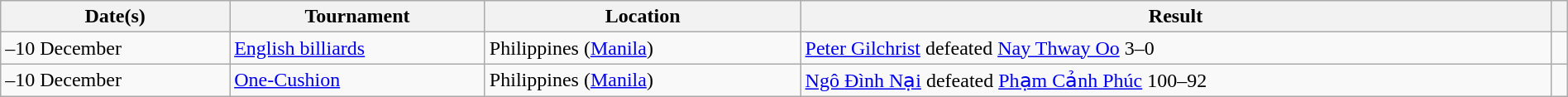<table class="sortable wikitable" width="100%" cellpadding="5" style="margin: 1em auto 1em auto">
<tr>
<th scope="col">Date(s)</th>
<th wscope="col">Tournament</th>
<th scope="col">Location</th>
<th scope="col" class="unsortable">Result</th>
<th scope="col" class="unsortable"></th>
</tr>
<tr>
<td>–10 December</td>
<td><a href='#'>English billiards</a></td>
<td>Philippines (<a href='#'>Manila</a>)</td>
<td><a href='#'>Peter Gilchrist</a> defeated <a href='#'>Nay Thway Oo</a> 3–0</td>
<td align="center"></td>
</tr>
<tr>
<td>–10 December</td>
<td><a href='#'>One-Cushion</a></td>
<td>Philippines (<a href='#'>Manila</a>)</td>
<td><a href='#'>Ngô Đình Nại</a> defeated <a href='#'>Phạm Cảnh Phúc</a> 100–92</td>
<td align="center"></td>
</tr>
</table>
